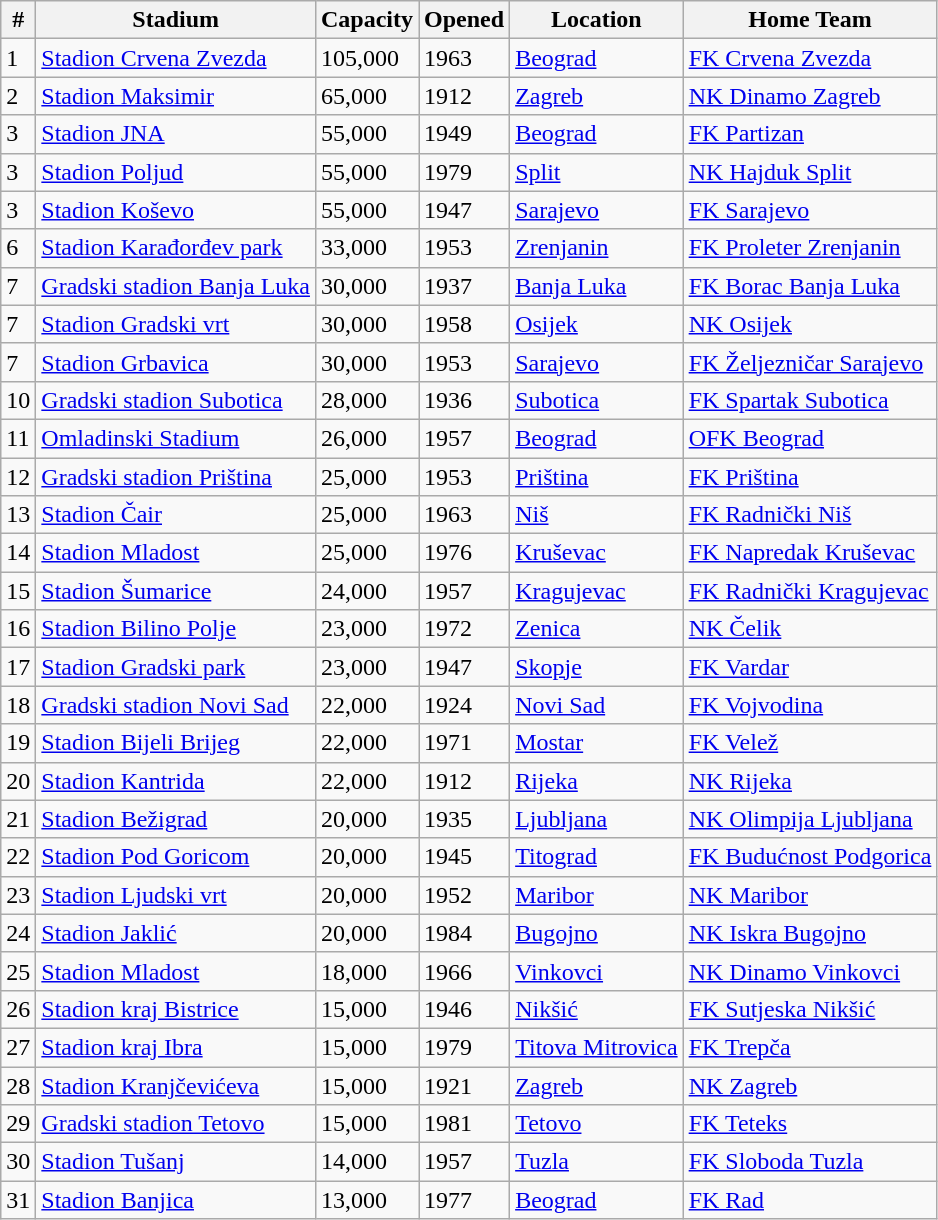<table class="wikitable sortable">
<tr>
<th>#</th>
<th>Stadium</th>
<th>Capacity</th>
<th>Opened</th>
<th>Location</th>
<th>Home Team</th>
</tr>
<tr>
<td>1</td>
<td><a href='#'>Stadion Crvena Zvezda</a></td>
<td>105,000</td>
<td>1963</td>
<td><a href='#'>Beograd</a></td>
<td><a href='#'>FK Crvena Zvezda</a></td>
</tr>
<tr>
<td>2</td>
<td><a href='#'>Stadion Maksimir</a></td>
<td>65,000</td>
<td>1912</td>
<td><a href='#'>Zagreb</a></td>
<td><a href='#'>NK Dinamo Zagreb</a></td>
</tr>
<tr>
<td>3</td>
<td><a href='#'>Stadion JNA</a></td>
<td>55,000</td>
<td>1949</td>
<td><a href='#'>Beograd</a></td>
<td><a href='#'>FK Partizan</a></td>
</tr>
<tr>
<td>3</td>
<td><a href='#'>Stadion Poljud</a></td>
<td>55,000</td>
<td>1979</td>
<td><a href='#'>Split</a></td>
<td><a href='#'>NK Hajduk Split</a></td>
</tr>
<tr>
<td>3</td>
<td><a href='#'>Stadion Koševo</a></td>
<td>55,000</td>
<td>1947</td>
<td><a href='#'>Sarajevo</a></td>
<td><a href='#'>FK Sarajevo</a></td>
</tr>
<tr>
<td>6</td>
<td><a href='#'>Stadion Karađorđev park</a></td>
<td>33,000</td>
<td>1953</td>
<td><a href='#'>Zrenjanin</a></td>
<td><a href='#'>FK Proleter Zrenjanin</a></td>
</tr>
<tr>
<td>7</td>
<td><a href='#'>Gradski stadion Banja Luka</a></td>
<td>30,000</td>
<td>1937</td>
<td><a href='#'>Banja Luka</a></td>
<td><a href='#'>FK Borac Banja Luka</a></td>
</tr>
<tr>
<td>7</td>
<td><a href='#'>Stadion Gradski vrt</a></td>
<td>30,000</td>
<td>1958</td>
<td><a href='#'>Osijek</a></td>
<td><a href='#'>NK Osijek</a></td>
</tr>
<tr>
<td>7</td>
<td><a href='#'>Stadion Grbavica</a></td>
<td>30,000</td>
<td>1953</td>
<td><a href='#'>Sarajevo</a></td>
<td><a href='#'>FK Željezničar Sarajevo</a></td>
</tr>
<tr>
<td>10</td>
<td><a href='#'>Gradski stadion Subotica</a></td>
<td>28,000</td>
<td>1936</td>
<td><a href='#'>Subotica</a></td>
<td><a href='#'>FK Spartak Subotica</a></td>
</tr>
<tr>
<td>11</td>
<td><a href='#'>Omladinski Stadium</a></td>
<td>26,000</td>
<td>1957</td>
<td><a href='#'>Beograd</a></td>
<td><a href='#'>OFK Beograd</a></td>
</tr>
<tr>
<td>12</td>
<td><a href='#'>Gradski stadion Priština</a></td>
<td>25,000</td>
<td>1953</td>
<td><a href='#'>Priština</a></td>
<td><a href='#'>FK Priština</a></td>
</tr>
<tr>
<td>13</td>
<td><a href='#'>Stadion Čair</a></td>
<td>25,000</td>
<td>1963</td>
<td><a href='#'>Niš</a></td>
<td><a href='#'>FK Radnički Niš</a></td>
</tr>
<tr>
<td>14</td>
<td><a href='#'>Stadion Mladost</a></td>
<td>25,000</td>
<td>1976</td>
<td><a href='#'>Kruševac</a></td>
<td><a href='#'>FK Napredak Kruševac</a></td>
</tr>
<tr>
<td>15</td>
<td><a href='#'>Stadion Šumarice</a></td>
<td>24,000</td>
<td>1957</td>
<td><a href='#'>Kragujevac</a></td>
<td><a href='#'>FK Radnički Kragujevac</a></td>
</tr>
<tr>
<td>16</td>
<td><a href='#'>Stadion Bilino Polje</a></td>
<td>23,000</td>
<td>1972</td>
<td><a href='#'>Zenica</a></td>
<td><a href='#'>NK Čelik</a></td>
</tr>
<tr>
<td>17</td>
<td><a href='#'>Stadion Gradski park</a></td>
<td>23,000</td>
<td>1947</td>
<td><a href='#'>Skopje</a></td>
<td><a href='#'>FK Vardar</a></td>
</tr>
<tr>
<td>18</td>
<td><a href='#'>Gradski stadion Novi Sad</a></td>
<td>22,000</td>
<td>1924</td>
<td><a href='#'>Novi Sad</a></td>
<td><a href='#'>FK Vojvodina</a></td>
</tr>
<tr>
<td>19</td>
<td><a href='#'>Stadion Bijeli Brijeg</a></td>
<td>22,000</td>
<td>1971</td>
<td><a href='#'>Mostar</a></td>
<td><a href='#'>FK Velež</a></td>
</tr>
<tr>
<td>20</td>
<td><a href='#'>Stadion Kantrida</a></td>
<td>22,000</td>
<td>1912</td>
<td><a href='#'>Rijeka</a></td>
<td><a href='#'>NK Rijeka</a></td>
</tr>
<tr>
<td>21</td>
<td><a href='#'>Stadion Bežigrad</a></td>
<td>20,000</td>
<td>1935</td>
<td><a href='#'>Ljubljana</a></td>
<td><a href='#'>NK Olimpija Ljubljana</a></td>
</tr>
<tr>
<td>22</td>
<td><a href='#'>Stadion Pod Goricom</a></td>
<td>20,000</td>
<td>1945</td>
<td><a href='#'>Titograd</a></td>
<td><a href='#'>FK Budućnost Podgorica</a></td>
</tr>
<tr>
<td>23</td>
<td><a href='#'>Stadion Ljudski vrt</a></td>
<td>20,000</td>
<td>1952</td>
<td><a href='#'>Maribor</a></td>
<td><a href='#'>NK Maribor</a></td>
</tr>
<tr>
<td>24</td>
<td><a href='#'>Stadion Jaklić</a></td>
<td>20,000</td>
<td>1984</td>
<td><a href='#'>Bugojno</a></td>
<td><a href='#'>NK Iskra Bugojno</a></td>
</tr>
<tr>
<td>25</td>
<td><a href='#'>Stadion Mladost</a></td>
<td>18,000</td>
<td>1966</td>
<td><a href='#'>Vinkovci</a></td>
<td><a href='#'>NK Dinamo Vinkovci</a></td>
</tr>
<tr>
<td>26</td>
<td><a href='#'>Stadion kraj Bistrice</a></td>
<td>15,000</td>
<td>1946</td>
<td><a href='#'>Nikšić</a></td>
<td><a href='#'>FK Sutjeska Nikšić</a></td>
</tr>
<tr>
<td>27</td>
<td><a href='#'>Stadion kraj Ibra</a></td>
<td>15,000</td>
<td>1979</td>
<td><a href='#'>Titova Mitrovica</a></td>
<td><a href='#'>FK Trepča</a></td>
</tr>
<tr>
<td>28</td>
<td><a href='#'>Stadion Kranjčevićeva</a></td>
<td>15,000</td>
<td>1921</td>
<td><a href='#'>Zagreb</a></td>
<td><a href='#'>NK Zagreb</a></td>
</tr>
<tr>
<td>29</td>
<td><a href='#'>Gradski stadion Tetovo</a></td>
<td>15,000</td>
<td>1981</td>
<td><a href='#'>Tetovo</a></td>
<td><a href='#'>FK Teteks</a></td>
</tr>
<tr>
<td>30</td>
<td><a href='#'>Stadion Tušanj</a></td>
<td>14,000</td>
<td>1957</td>
<td><a href='#'>Tuzla</a></td>
<td><a href='#'>FK Sloboda Tuzla</a></td>
</tr>
<tr>
<td>31</td>
<td><a href='#'>Stadion Banjica</a></td>
<td>13,000</td>
<td>1977</td>
<td><a href='#'>Beograd</a></td>
<td><a href='#'>FK Rad</a></td>
</tr>
</table>
